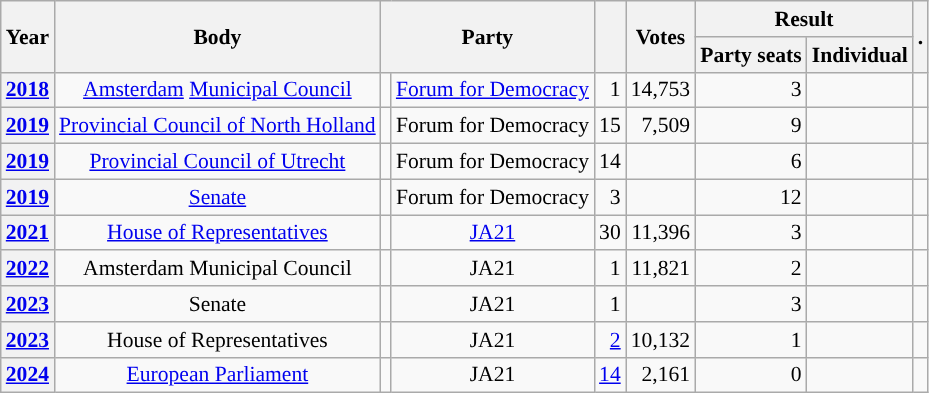<table class="wikitable plainrowheaders sortable" border=2 cellpadding=4 cellspacing=0 style="border: 1px #aaa solid; font-size: 90%; text-align:center;">
<tr>
<th scope="col" rowspan=2>Year</th>
<th scope="col" rowspan=2>Body</th>
<th scope="col" colspan=2 rowspan=2>Party</th>
<th scope="col" rowspan=2></th>
<th scope="col" rowspan=2>Votes</th>
<th scope="colgroup" colspan=2>Result</th>
<th scope="col" rowspan=2 class="unsortable">.</th>
</tr>
<tr>
<th scope="col">Party seats</th>
<th scope="col">Individual</th>
</tr>
<tr>
<th scope="row"><a href='#'>2018</a></th>
<td><a href='#'>Amsterdam</a> <a href='#'>Municipal Council</a></td>
<td style="background-color:"></td>
<td><a href='#'>Forum for Democracy</a></td>
<td style=text-align:right>1</td>
<td style=text-align:right>14,753</td>
<td style=text-align:right>3</td>
<td></td>
<td></td>
</tr>
<tr>
<th scope="row"><a href='#'>2019</a></th>
<td><a href='#'>Provincial Council of North Holland</a></td>
<td style="background-color:"></td>
<td>Forum for Democracy</td>
<td style=text-align:right>15</td>
<td style=text-align:right>7,509</td>
<td style=text-align:right>9</td>
<td></td>
<td></td>
</tr>
<tr>
<th scope="row"><a href='#'>2019</a></th>
<td><a href='#'>Provincial Council of Utrecht</a></td>
<td style="background-color:"></td>
<td>Forum for Democracy</td>
<td style=text-align:right>14</td>
<td style=text-align:right></td>
<td style=text-align:right>6</td>
<td></td>
<td></td>
</tr>
<tr>
<th scope="row"><a href='#'>2019</a></th>
<td><a href='#'>Senate</a></td>
<td style="background-color:"></td>
<td>Forum for Democracy</td>
<td style=text-align:right>3</td>
<td style=text-align:right></td>
<td style=text-align:right>12</td>
<td></td>
<td></td>
</tr>
<tr>
<th scope="row"><a href='#'>2021</a></th>
<td><a href='#'>House of Representatives</a></td>
<td style="background-color:"></td>
<td><a href='#'>JA21</a></td>
<td style=text-align:right>30</td>
<td style=text-align:right>11,396</td>
<td style=text-align:right>3</td>
<td></td>
<td></td>
</tr>
<tr>
<th scope="row"><a href='#'>2022</a></th>
<td>Amsterdam Municipal Council</td>
<td style="background-color:"></td>
<td>JA21</td>
<td style=text-align:right>1</td>
<td style=text-align:right>11,821</td>
<td style=text-align:right>2</td>
<td></td>
<td></td>
</tr>
<tr>
<th scope="row"><a href='#'>2023</a></th>
<td>Senate</td>
<td style="background-color:"></td>
<td>JA21</td>
<td style=text-align:right>1</td>
<td style=text-align:right></td>
<td style=text-align:right>3</td>
<td></td>
<td></td>
</tr>
<tr>
<th scope="row"><a href='#'>2023</a></th>
<td>House of Representatives</td>
<td style="background-color:"></td>
<td>JA21</td>
<td style=text-align:right><a href='#'>2</a></td>
<td style=text-align:right>10,132</td>
<td style=text-align:right>1</td>
<td></td>
<td></td>
</tr>
<tr>
<th scope="row"><a href='#'>2024</a></th>
<td><a href='#'>European Parliament</a></td>
<td style="background-color:"></td>
<td>JA21</td>
<td style=text-align:right><a href='#'>14</a></td>
<td style=text-align:right>2,161</td>
<td style=text-align:right>0</td>
<td></td>
<td></td>
</tr>
</table>
